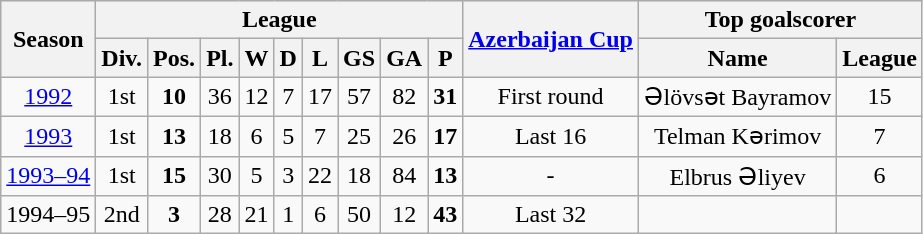<table class="wikitable">
<tr style="background:#efefef;">
<th rowspan="2">Season</th>
<th colspan="9">League</th>
<th rowspan="2"><a href='#'>Azerbaijan Cup</a></th>
<th colspan="2">Top goalscorer</th>
</tr>
<tr>
<th>Div.</th>
<th>Pos.</th>
<th>Pl.</th>
<th>W</th>
<th>D</th>
<th>L</th>
<th>GS</th>
<th>GA</th>
<th>P</th>
<th>Name</th>
<th>League</th>
</tr>
<tr>
<td align=center><a href='#'>1992</a></td>
<td align=center>1st</td>
<td align=center><strong>10</strong></td>
<td align=center>36</td>
<td align=center>12</td>
<td align=center>7</td>
<td align=center>17</td>
<td align=center>57</td>
<td align=center>82</td>
<td align=center><strong>31</strong></td>
<td align=center>First round</td>
<td align=center>Əlövsət Bayramov</td>
<td align=center>15</td>
</tr>
<tr>
<td align=center><a href='#'>1993</a></td>
<td align=center>1st</td>
<td align=center><strong>13</strong></td>
<td align=center>18</td>
<td align=center>6</td>
<td align=center>5</td>
<td align=center>7</td>
<td align=center>25</td>
<td align=center>26</td>
<td align=center><strong>17</strong></td>
<td align=center>Last 16</td>
<td align=center>Telman Kərimov</td>
<td align=center>7</td>
</tr>
<tr>
<td align=center><a href='#'>1993–94</a></td>
<td align=center>1st</td>
<td align=center><strong>15</strong></td>
<td align=center>30</td>
<td align=center>5</td>
<td align=center>3</td>
<td align=center>22</td>
<td align=center>18</td>
<td align=center>84</td>
<td align=center><strong>13</strong></td>
<td align=center>-</td>
<td align=center>Elbrus Əliyev</td>
<td align=center>6</td>
</tr>
<tr>
<td align=center>1994–95</td>
<td align=center>2nd</td>
<td align=center><strong>3</strong></td>
<td align=center>28</td>
<td align=center>21</td>
<td align=center>1</td>
<td align=center>6</td>
<td align=center>50</td>
<td align=center>12</td>
<td align=center><strong>43</strong></td>
<td align=center>Last 32</td>
<td align=center></td>
<td align=center></td>
</tr>
</table>
